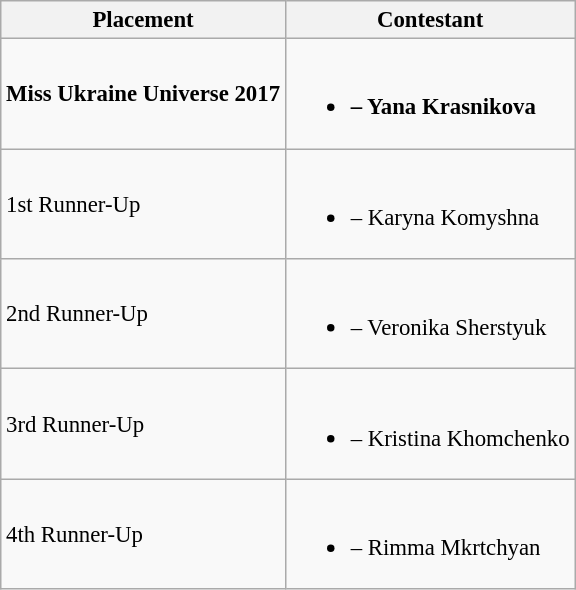<table class="wikitable sortable" style="font-size: 95%;">
<tr>
<th>Placement</th>
<th>Contestant</th>
</tr>
<tr>
<td><strong>Miss Ukraine Universe 2017</strong></td>
<td><br><ul><li><strong> – Yana Krasnikova</strong></li></ul></td>
</tr>
<tr>
<td>1st Runner-Up</td>
<td><br><ul><li> – Karyna Komyshna</li></ul></td>
</tr>
<tr>
<td>2nd Runner-Up</td>
<td><br><ul><li> – Veronika Sherstyuk</li></ul></td>
</tr>
<tr>
<td>3rd Runner-Up</td>
<td><br><ul><li> – Kristina Khomchenko</li></ul></td>
</tr>
<tr>
<td>4th Runner-Up</td>
<td><br><ul><li> – Rimma Mkrtchyan</li></ul></td>
</tr>
</table>
